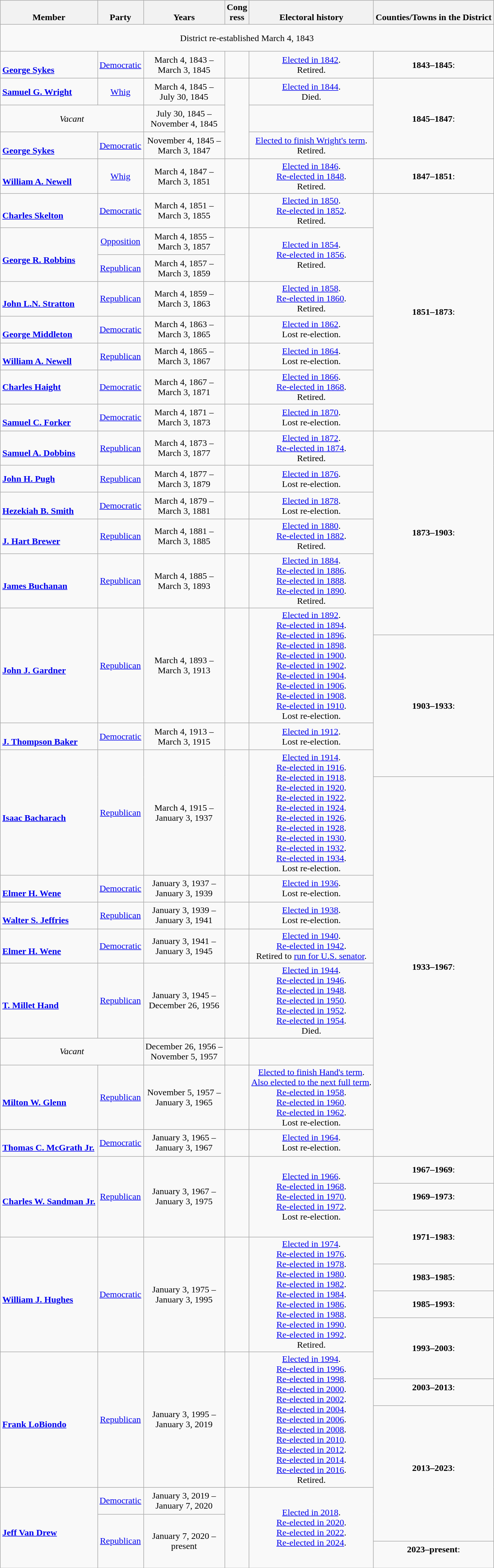<table class=wikitable style="text-align:center">
<tr valign=bottom>
<th>Member<br></th>
<th>Party</th>
<th>Years</th>
<th>Cong<br>ress</th>
<th>Electoral history</th>
<th>Counties/Towns in the District</th>
</tr>
<tr style="height:3em">
<td colspan=6>District re-established March 4, 1843</td>
</tr>
<tr style="height:3em">
<td align=left><br><strong><a href='#'>George Sykes</a></strong><br></td>
<td><a href='#'>Democratic</a></td>
<td nowrap>March 4, 1843 –<br>March 3, 1845</td>
<td></td>
<td><a href='#'>Elected in 1842</a>.<br>Retired.</td>
<td><strong>1843–1845</strong>:<br></td>
</tr>
<tr style="height:3em">
<td align=left><strong><a href='#'>Samuel G. Wright</a></strong><br></td>
<td><a href='#'>Whig</a></td>
<td nowrap>March 4, 1845 –<br>July 30, 1845</td>
<td rowspan=3></td>
<td><a href='#'>Elected in 1844</a>.<br>Died.</td>
<td rowspan=3><strong>1845–1847</strong>:<br></td>
</tr>
<tr style="height:3em">
<td colspan=2><em>Vacant</em></td>
<td nowrap>July 30, 1845 –<br>November 4, 1845</td>
</tr>
<tr style="height:3em">
<td align=left><br><strong><a href='#'>George Sykes</a></strong><br></td>
<td><a href='#'>Democratic</a></td>
<td nowrap>November 4, 1845 –<br>March 3, 1847</td>
<td><a href='#'>Elected to finish Wright's term</a>.<br>Retired.</td>
</tr>
<tr style="height:3em">
<td align=left><br><strong><a href='#'>William A. Newell</a></strong><br></td>
<td><a href='#'>Whig</a></td>
<td nowrap>March 4, 1847 –<br>March 3, 1851</td>
<td></td>
<td><a href='#'>Elected in 1846</a>.<br><a href='#'>Re-elected in 1848</a>.<br>Retired.</td>
<td><strong>1847–1851</strong>:<br></td>
</tr>
<tr style="height:3em">
<td align=left><br><strong><a href='#'>Charles Skelton</a></strong><br></td>
<td><a href='#'>Democratic</a></td>
<td nowrap>March 4, 1851 –<br>March 3, 1855</td>
<td></td>
<td><a href='#'>Elected in 1850</a>.<br><a href='#'>Re-elected in 1852</a>.<br>Retired.</td>
<td rowspan=8><strong>1851–1873</strong>:<br></td>
</tr>
<tr style="height:3em">
<td align=left rowspan=2 nowrap><br><strong><a href='#'>George R. Robbins</a></strong><br></td>
<td><a href='#'>Opposition</a></td>
<td nowrap>March 4, 1855 –<br>March 3, 1857</td>
<td rowspan=2></td>
<td rowspan=2><a href='#'>Elected in 1854</a>.<br><a href='#'>Re-elected in 1856</a>.<br>Retired.</td>
</tr>
<tr style="height:3em">
<td><a href='#'>Republican</a></td>
<td nowrap>March 4, 1857 –<br>March 3, 1859</td>
</tr>
<tr style="height:3em">
<td align=left><br><strong><a href='#'>John L.N. Stratton</a></strong><br></td>
<td><a href='#'>Republican</a></td>
<td nowrap>March 4, 1859 –<br>March 3, 1863</td>
<td></td>
<td><a href='#'>Elected in 1858</a>.<br><a href='#'>Re-elected in 1860</a>.<br>Retired.</td>
</tr>
<tr style="height:3em">
<td align=left><br><strong><a href='#'>George Middleton</a></strong><br></td>
<td><a href='#'>Democratic</a></td>
<td nowrap>March 4, 1863 –<br>March 3, 1865</td>
<td></td>
<td><a href='#'>Elected in 1862</a>.<br>Lost re-election.</td>
</tr>
<tr style="height:3em">
<td align=left><br><strong><a href='#'>William A. Newell</a></strong><br></td>
<td><a href='#'>Republican</a></td>
<td nowrap>March 4, 1865 –<br>March 3, 1867</td>
<td></td>
<td><a href='#'>Elected in 1864</a>.<br>Lost re-election.</td>
</tr>
<tr style="height:3em">
<td align=left><strong><a href='#'>Charles Haight</a></strong><br></td>
<td><a href='#'>Democratic</a></td>
<td nowrap>March 4, 1867 –<br>March 3, 1871</td>
<td></td>
<td><a href='#'>Elected in 1866</a>.<br><a href='#'>Re-elected in 1868</a>.<br>Retired.</td>
</tr>
<tr style="height:3em">
<td align=left><br><strong><a href='#'>Samuel C. Forker</a></strong><br></td>
<td><a href='#'>Democratic</a></td>
<td nowrap>March 4, 1871 –<br>March 3, 1873</td>
<td></td>
<td><a href='#'>Elected in 1870</a>.<br>Lost re-election.</td>
</tr>
<tr style="height:3em">
<td align=left><br><strong><a href='#'>Samuel A. Dobbins</a></strong><br></td>
<td><a href='#'>Republican</a></td>
<td nowrap>March 4, 1873 –<br>March 3, 1877</td>
<td></td>
<td><a href='#'>Elected in 1872</a>.<br><a href='#'>Re-elected in 1874</a>.<br>Retired.</td>
<td rowspan=6><strong>1873–1903</strong>:<br></td>
</tr>
<tr style="height:3em">
<td align=left><strong><a href='#'>John H. Pugh</a></strong><br></td>
<td><a href='#'>Republican</a></td>
<td nowrap>March 4, 1877 –<br>March 3, 1879</td>
<td></td>
<td><a href='#'>Elected in 1876</a>.<br>Lost re-election.</td>
</tr>
<tr style="height:3em">
<td align=left><br><strong><a href='#'>Hezekiah B. Smith</a></strong><br></td>
<td><a href='#'>Democratic</a></td>
<td nowrap>March 4, 1879 –<br>March 3, 1881</td>
<td></td>
<td><a href='#'>Elected in 1878</a>.<br>Lost re-election.</td>
</tr>
<tr style="height:3em">
<td align=left><br><strong><a href='#'>J. Hart Brewer</a></strong><br></td>
<td><a href='#'>Republican</a></td>
<td nowrap>March 4, 1881 –<br>March 3, 1885</td>
<td></td>
<td><a href='#'>Elected in 1880</a>.<br><a href='#'>Re-elected in 1882</a>.<br>Retired.</td>
</tr>
<tr style="height:3em">
<td align=left><br><strong><a href='#'>James Buchanan</a></strong><br></td>
<td><a href='#'>Republican</a></td>
<td nowrap>March 4, 1885 –<br>March 3, 1893</td>
<td></td>
<td><a href='#'>Elected in 1884</a>.<br><a href='#'>Re-elected in 1886</a>.<br><a href='#'>Re-elected in 1888</a>.<br><a href='#'>Re-elected in 1890</a>.<br>Retired.</td>
</tr>
<tr style="height:3em">
<td rowspan=2 align=left><br><strong><a href='#'>John J. Gardner</a></strong><br></td>
<td rowspan=2 ><a href='#'>Republican</a></td>
<td rowspan=2 nowrap>March 4, 1893 –<br>March 3, 1913</td>
<td rowspan=2></td>
<td rowspan=2><a href='#'>Elected in 1892</a>.<br><a href='#'>Re-elected in 1894</a>.<br><a href='#'>Re-elected in 1896</a>.<br><a href='#'>Re-elected in 1898</a>.<br><a href='#'>Re-elected in 1900</a>.<br><a href='#'>Re-elected in 1902</a>.<br><a href='#'>Re-elected in 1904</a>.<br><a href='#'>Re-elected in 1906</a>.<br><a href='#'>Re-elected in 1908</a>.<br><a href='#'>Re-elected in 1910</a>.<br>Lost re-election.</td>
</tr>
<tr style="height:3em">
<td rowspan=3><strong>1903–1933</strong>:<br></td>
</tr>
<tr style="height:3em">
<td align=left><br><strong><a href='#'>J. Thompson Baker</a></strong><br></td>
<td><a href='#'>Democratic</a></td>
<td nowrap>March 4, 1913 –<br>March 3, 1915</td>
<td></td>
<td><a href='#'>Elected in 1912</a>.<br>Lost re-election.</td>
</tr>
<tr style="height:3em">
<td rowspan=2 align=left><br><strong><a href='#'>Isaac Bacharach</a></strong><br></td>
<td rowspan=2 ><a href='#'>Republican</a></td>
<td rowspan=2 nowrap>March 4, 1915 –<br>January 3, 1937</td>
<td rowspan=2></td>
<td rowspan=2><a href='#'>Elected in 1914</a>.<br><a href='#'>Re-elected in 1916</a>.<br><a href='#'>Re-elected in 1918</a>.<br><a href='#'>Re-elected in 1920</a>.<br><a href='#'>Re-elected in 1922</a>.<br><a href='#'>Re-elected in 1924</a>.<br><a href='#'>Re-elected in 1926</a>.<br><a href='#'>Re-elected in 1928</a>.<br><a href='#'>Re-elected in 1930</a>.<br><a href='#'>Re-elected in 1932</a>.<br><a href='#'>Re-elected in 1934</a>.<br>Lost re-election.</td>
</tr>
<tr style="height:3em">
<td rowspan=8><strong>1933–1967</strong>:<br></td>
</tr>
<tr style="height:3em">
<td align=left><br><strong><a href='#'>Elmer H. Wene</a></strong><br></td>
<td><a href='#'>Democratic</a></td>
<td nowrap>January 3, 1937 –<br>January 3, 1939</td>
<td></td>
<td><a href='#'>Elected in 1936</a>.<br>Lost re-election.</td>
</tr>
<tr style="height:3em">
<td align=left><br><strong><a href='#'>Walter S. Jeffries</a></strong><br></td>
<td><a href='#'>Republican</a></td>
<td nowrap>January 3, 1939 –<br>January 3, 1941</td>
<td></td>
<td><a href='#'>Elected in 1938</a>.<br>Lost re-election.</td>
</tr>
<tr style="height:3em">
<td align=left><br><strong><a href='#'>Elmer H. Wene</a></strong><br></td>
<td><a href='#'>Democratic</a></td>
<td nowrap>January 3, 1941 –<br>January 3, 1945</td>
<td></td>
<td><a href='#'>Elected in 1940</a>.<br><a href='#'>Re-elected in 1942</a>.<br>Retired to <a href='#'>run for U.S. senator</a>.</td>
</tr>
<tr style="height:3em">
<td align=left><br><strong><a href='#'>T. Millet Hand</a></strong><br></td>
<td><a href='#'>Republican</a></td>
<td nowrap>January 3, 1945 –<br>December 26, 1956</td>
<td></td>
<td><a href='#'>Elected in 1944</a>.<br><a href='#'>Re-elected in 1946</a>.<br><a href='#'>Re-elected in 1948</a>.<br><a href='#'>Re-elected in 1950</a>.<br><a href='#'>Re-elected in 1952</a>.<br><a href='#'>Re-elected in 1954</a>.<br>Died.</td>
</tr>
<tr style="height:3em">
<td colspan=2><em>Vacant</em></td>
<td nowrap>December 26, 1956 –<br>November 5, 1957</td>
<td></td>
</tr>
<tr style="height:3em">
<td align=left><br><strong><a href='#'>Milton W. Glenn</a></strong><br></td>
<td><a href='#'>Republican</a></td>
<td nowrap>November 5, 1957 –<br>January 3, 1965</td>
<td></td>
<td><a href='#'>Elected to finish Hand's term</a>.<br><a href='#'>Also elected to the next full term</a>.<br><a href='#'>Re-elected in 1958</a>.<br><a href='#'>Re-elected in 1960</a>.<br><a href='#'>Re-elected in 1962</a>.<br>Lost re-election.</td>
</tr>
<tr style="height:3em">
<td align=left><br><strong><a href='#'>Thomas C. McGrath Jr.</a></strong><br></td>
<td><a href='#'>Democratic</a></td>
<td nowrap>January 3, 1965 –<br>January 3, 1967</td>
<td></td>
<td><a href='#'>Elected in 1964</a>.<br>Lost re-election.</td>
</tr>
<tr style="height:3em">
<td rowspan=3 align=left><br><strong><a href='#'>Charles W. Sandman Jr.</a></strong><br></td>
<td rowspan=3 ><a href='#'>Republican</a></td>
<td rowspan=3 nowrap>January 3, 1967 –<br>January 3, 1975</td>
<td rowspan=3></td>
<td rowspan=3><a href='#'>Elected in 1966</a>.<br><a href='#'>Re-elected in 1968</a>.<br><a href='#'>Re-elected in 1970</a>.<br><a href='#'>Re-elected in 1972</a>.<br>Lost re-election.</td>
<td><strong>1967–1969</strong>:<br></td>
</tr>
<tr style="height:3em">
<td><strong>1969–1973</strong>:<br></td>
</tr>
<tr style="height:3em">
<td rowspan=2><strong>1971–1983</strong>:<br></td>
</tr>
<tr style="height:3em">
<td rowspan=4 align=left><br><strong><a href='#'>William J. Hughes</a></strong><br></td>
<td rowspan=4 ><a href='#'>Democratic</a></td>
<td rowspan=4 nowrap>January 3, 1975 –<br>January 3, 1995</td>
<td rowspan=4></td>
<td rowspan=4><a href='#'>Elected in 1974</a>.<br><a href='#'>Re-elected in 1976</a>.<br><a href='#'>Re-elected in 1978</a>.<br><a href='#'>Re-elected in 1980</a>.<br><a href='#'>Re-elected in 1982</a>.<br><a href='#'>Re-elected in 1984</a>.<br><a href='#'>Re-elected in 1986</a>.<br><a href='#'>Re-elected in 1988</a>.<br><a href='#'>Re-elected in 1990</a>.<br><a href='#'>Re-elected in 1992</a>.<br>Retired.</td>
</tr>
<tr style="height:3em">
<td><strong>1983–1985</strong>:<br></td>
</tr>
<tr style="height:3em">
<td><strong>1985–1993</strong>:<br></td>
</tr>
<tr style="height:3em">
<td rowspan=2><strong>1993–2003</strong>:<br></td>
</tr>
<tr style="height:3em">
<td rowspan=3 align=left><br><strong><a href='#'>Frank LoBiondo</a></strong><br></td>
<td rowspan=3 ><a href='#'>Republican</a></td>
<td rowspan=3 nowrap>January 3, 1995 –<br>January 3, 2019</td>
<td rowspan=3></td>
<td rowspan=3><a href='#'>Elected in 1994</a>.<br><a href='#'>Re-elected in 1996</a>.<br><a href='#'>Re-elected in 1998</a>.<br><a href='#'>Re-elected in 2000</a>.<br><a href='#'>Re-elected in 2002</a>.<br><a href='#'>Re-elected in 2004</a>.<br><a href='#'>Re-elected in 2006</a>.<br><a href='#'>Re-elected in 2008</a>.<br><a href='#'>Re-elected in 2010</a>.<br><a href='#'>Re-elected in 2012</a>.<br><a href='#'>Re-elected in 2014</a>.<br><a href='#'>Re-elected in 2016</a>.<br>Retired.</td>
</tr>
<tr style="height:3em">
<td><strong>2003–2013</strong>:<br><br></td>
</tr>
<tr style="height:3em">
<td rowspan=3><strong>2013–2023</strong>:<br><br></td>
</tr>
<tr style="height:3em">
<td rowspan=3 align=left><br><strong><a href='#'>Jeff Van Drew</a></strong><br></td>
<td><a href='#'>Democratic</a></td>
<td nowrap>January 3, 2019 –<br>January 7, 2020</td>
<td rowspan=3></td>
<td rowspan=3><a href='#'>Elected in 2018</a>.<br><a href='#'>Re-elected in 2020</a>.<br><a href='#'>Re-elected in 2022</a>.<br><a href='#'>Re-elected in 2024</a>.</td>
</tr>
<tr style="height:3em">
<td rowspan=2 ><a href='#'>Republican</a></td>
<td rowspan=2 nowrap>January 7, 2020 –<br>present</td>
</tr>
<tr style="height:3em">
<td><strong>2023–present</strong>:<br><br></td>
</tr>
</table>
